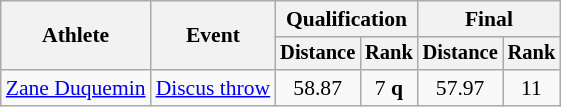<table class="wikitable" style="font-size:90%">
<tr>
<th rowspan=2>Athlete</th>
<th rowspan=2>Event</th>
<th colspan=2>Qualification</th>
<th colspan=2>Final</th>
</tr>
<tr style="font-size:95%">
<th>Distance</th>
<th>Rank</th>
<th>Distance</th>
<th>Rank</th>
</tr>
<tr align=center>
<td align=left><a href='#'>Zane Duquemin</a></td>
<td align=left><a href='#'>Discus throw</a></td>
<td>58.87</td>
<td>7 <strong>q</strong></td>
<td>57.97</td>
<td>11</td>
</tr>
</table>
